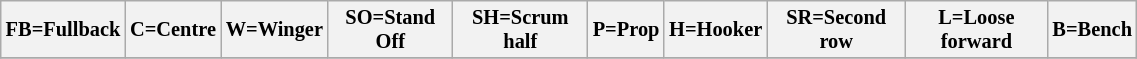<table class="wikitable" style="font-size:85%;" width="60%">
<tr>
<th>FB=Fullback</th>
<th>C=Centre</th>
<th>W=Winger</th>
<th>SO=Stand Off</th>
<th>SH=Scrum half</th>
<th>P=Prop</th>
<th>H=Hooker</th>
<th>SR=Second row</th>
<th>L=Loose forward</th>
<th>B=Bench</th>
</tr>
<tr>
</tr>
</table>
